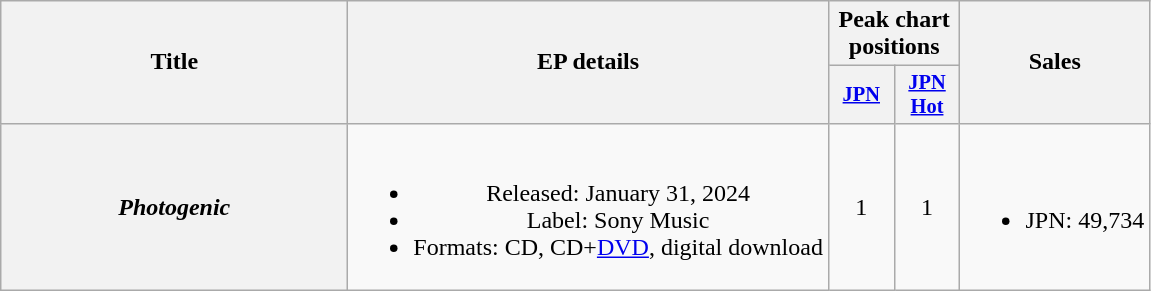<table class="wikitable plainrowheaders" style="text-align:center;">
<tr>
<th scope="col" rowspan="2" style="width:14em;">Title</th>
<th scope="col" rowspan="2">EP details</th>
<th scope="col" colspan="2">Peak chart positions</th>
<th scope="col" rowspan="2">Sales</th>
</tr>
<tr>
<th scope="col" style="width:2.75em;font-size:85%;"><a href='#'>JPN</a><br></th>
<th scope="col" style="width:2.75em;font-size:85%;"><a href='#'>JPN<br>Hot</a><br></th>
</tr>
<tr>
<th scope="row"><em>Photogenic</em></th>
<td><br><ul><li>Released: January 31, 2024</li><li>Label: Sony Music</li><li>Formats: CD, CD+<a href='#'>DVD</a>, digital download</li></ul></td>
<td>1</td>
<td>1</td>
<td><br><ul><li>JPN: 49,734 </li></ul></td>
</tr>
</table>
